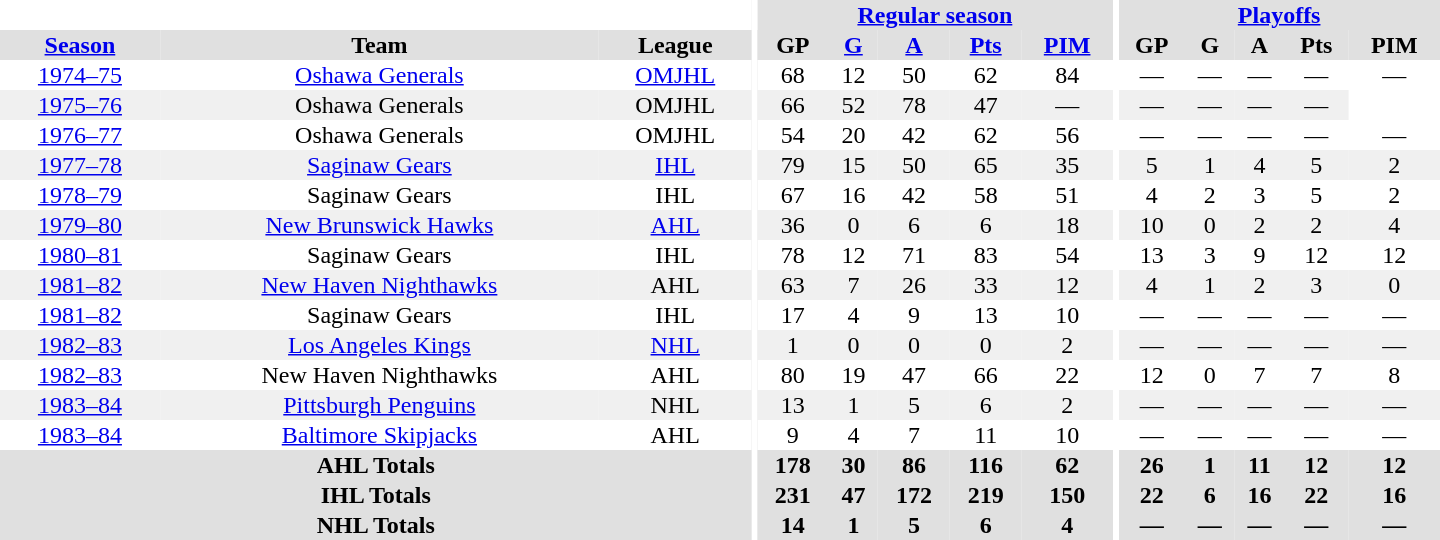<table border="0" cellpadding="1" cellspacing="0" style="text-align:center; width:60em">
<tr bgcolor="#e0e0e0">
<th colspan="3" bgcolor="#ffffff"></th>
<th rowspan="100" bgcolor="#ffffff"></th>
<th colspan="5"><a href='#'>Regular season</a></th>
<th rowspan="100" bgcolor="#ffffff"></th>
<th colspan="5"><a href='#'>Playoffs</a></th>
</tr>
<tr bgcolor="#e0e0e0">
<th><a href='#'>Season</a></th>
<th>Team</th>
<th>League</th>
<th>GP</th>
<th><a href='#'>G</a></th>
<th><a href='#'>A</a></th>
<th><a href='#'>Pts</a></th>
<th><a href='#'>PIM</a></th>
<th>GP</th>
<th>G</th>
<th>A</th>
<th>Pts</th>
<th>PIM</th>
</tr>
<tr>
<td><a href='#'>1974–75</a></td>
<td><a href='#'>Oshawa Generals</a></td>
<td><a href='#'>OMJHL</a></td>
<td>68</td>
<td>12</td>
<td>50</td>
<td>62</td>
<td>84</td>
<td>—</td>
<td>—</td>
<td>—</td>
<td>—</td>
<td>—</td>
</tr>
<tr bgcolor="#f0f0f0">
<td><a href='#'>1975–76</a></td>
<td>Oshawa Generals</td>
<td>OMJHL</td>
<td>66</td>
<td 26>52</td>
<td>78</td>
<td>47</td>
<td>—</td>
<td>—</td>
<td>—</td>
<td>—</td>
<td>—</td>
</tr>
<tr>
<td><a href='#'>1976–77</a></td>
<td>Oshawa Generals</td>
<td>OMJHL</td>
<td>54</td>
<td>20</td>
<td>42</td>
<td>62</td>
<td>56</td>
<td>—</td>
<td>—</td>
<td>—</td>
<td>—</td>
<td>—</td>
</tr>
<tr bgcolor="#f0f0f0">
<td><a href='#'>1977–78</a></td>
<td><a href='#'>Saginaw Gears</a></td>
<td><a href='#'>IHL</a></td>
<td>79</td>
<td>15</td>
<td>50</td>
<td>65</td>
<td>35</td>
<td>5</td>
<td>1</td>
<td>4</td>
<td>5</td>
<td>2</td>
</tr>
<tr>
<td><a href='#'>1978–79</a></td>
<td>Saginaw Gears</td>
<td>IHL</td>
<td>67</td>
<td>16</td>
<td>42</td>
<td>58</td>
<td>51</td>
<td>4</td>
<td>2</td>
<td>3</td>
<td>5</td>
<td>2</td>
</tr>
<tr bgcolor="#f0f0f0">
<td><a href='#'>1979–80</a></td>
<td><a href='#'>New Brunswick Hawks</a></td>
<td><a href='#'>AHL</a></td>
<td>36</td>
<td>0</td>
<td>6</td>
<td>6</td>
<td>18</td>
<td>10</td>
<td>0</td>
<td>2</td>
<td>2</td>
<td>4</td>
</tr>
<tr>
<td><a href='#'>1980–81</a></td>
<td>Saginaw Gears</td>
<td>IHL</td>
<td>78</td>
<td>12</td>
<td>71</td>
<td>83</td>
<td>54</td>
<td>13</td>
<td>3</td>
<td>9</td>
<td>12</td>
<td>12</td>
</tr>
<tr bgcolor="#f0f0f0">
<td><a href='#'>1981–82</a></td>
<td><a href='#'>New Haven Nighthawks</a></td>
<td>AHL</td>
<td>63</td>
<td>7</td>
<td>26</td>
<td>33</td>
<td>12</td>
<td>4</td>
<td>1</td>
<td>2</td>
<td>3</td>
<td>0</td>
</tr>
<tr>
<td><a href='#'>1981–82</a></td>
<td>Saginaw Gears</td>
<td>IHL</td>
<td>17</td>
<td>4</td>
<td>9</td>
<td>13</td>
<td>10</td>
<td>—</td>
<td>—</td>
<td>—</td>
<td>—</td>
<td>—</td>
</tr>
<tr bgcolor="#f0f0f0">
<td><a href='#'>1982–83</a></td>
<td><a href='#'>Los Angeles Kings</a></td>
<td><a href='#'>NHL</a></td>
<td>1</td>
<td>0</td>
<td>0</td>
<td>0</td>
<td>2</td>
<td>—</td>
<td>—</td>
<td>—</td>
<td>—</td>
<td>—</td>
</tr>
<tr>
<td><a href='#'>1982–83</a></td>
<td>New Haven Nighthawks</td>
<td>AHL</td>
<td>80</td>
<td>19</td>
<td>47</td>
<td>66</td>
<td>22</td>
<td>12</td>
<td>0</td>
<td>7</td>
<td>7</td>
<td>8</td>
</tr>
<tr bgcolor="#f0f0f0">
<td><a href='#'>1983–84</a></td>
<td><a href='#'>Pittsburgh Penguins</a></td>
<td>NHL</td>
<td>13</td>
<td>1</td>
<td>5</td>
<td>6</td>
<td>2</td>
<td>—</td>
<td>—</td>
<td>—</td>
<td>—</td>
<td>—</td>
</tr>
<tr>
<td><a href='#'>1983–84</a></td>
<td><a href='#'>Baltimore Skipjacks</a></td>
<td>AHL</td>
<td>9</td>
<td>4</td>
<td>7</td>
<td>11</td>
<td>10</td>
<td>—</td>
<td>—</td>
<td>—</td>
<td>—</td>
<td>—</td>
</tr>
<tr bgcolor="#e0e0e0">
<th colspan="3">AHL Totals</th>
<th>178</th>
<th>30</th>
<th>86</th>
<th>116</th>
<th>62</th>
<th>26</th>
<th>1</th>
<th>11</th>
<th>12</th>
<th>12</th>
</tr>
<tr bgcolor="#e0e0e0">
<th colspan="3">IHL Totals</th>
<th>231</th>
<th>47</th>
<th>172</th>
<th>219</th>
<th>150</th>
<th>22</th>
<th>6</th>
<th>16</th>
<th>22</th>
<th>16</th>
</tr>
<tr bgcolor="#e0e0e0">
<th colspan="3">NHL Totals</th>
<th>14</th>
<th>1</th>
<th>5</th>
<th>6</th>
<th>4</th>
<th>—</th>
<th>—</th>
<th>—</th>
<th>—</th>
<th>—</th>
</tr>
</table>
